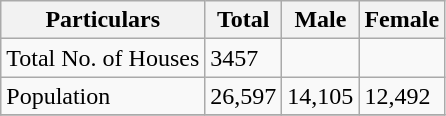<table class="wikitable sortable">
<tr>
<th>Particulars</th>
<th>Total</th>
<th>Male</th>
<th>Female</th>
</tr>
<tr>
<td>Total No. of Houses</td>
<td>3457</td>
<td></td>
<td></td>
</tr>
<tr>
<td>Population</td>
<td>26,597</td>
<td>14,105</td>
<td>12,492</td>
</tr>
<tr>
</tr>
</table>
